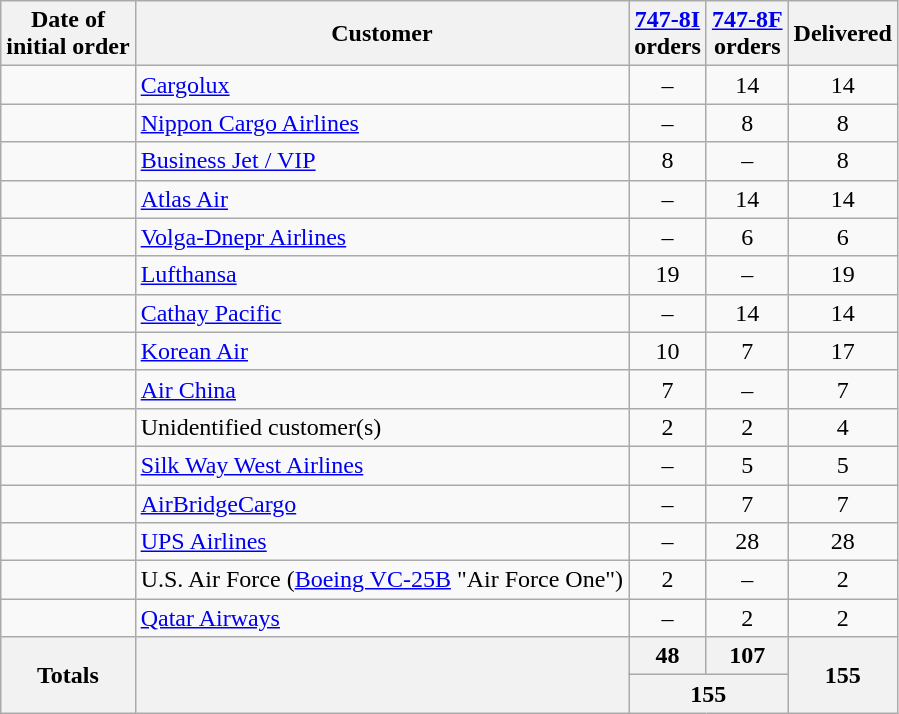<table class="wikitable sortable" style="text-align:center;">
<tr>
<th>Date of <br>initial order</th>
<th>Customer</th>
<th><a href='#'>747‑8I</a> <br>orders</th>
<th><a href='#'>747‑8F</a> <br>orders</th>
<th>Delivered</th>
</tr>
<tr>
<td></td>
<td align="left"><a href='#'>Cargolux</a></td>
<td>–</td>
<td>14</td>
<td>14</td>
</tr>
<tr>
<td></td>
<td align="left"><a href='#'>Nippon Cargo Airlines</a></td>
<td>–</td>
<td>8</td>
<td>8</td>
</tr>
<tr>
<td></td>
<td align="left"><a href='#'>Business Jet / VIP</a></td>
<td>8</td>
<td>–</td>
<td>8</td>
</tr>
<tr>
<td></td>
<td align="left"><a href='#'>Atlas Air</a></td>
<td>–</td>
<td>14</td>
<td>14</td>
</tr>
<tr>
<td></td>
<td align="left"><a href='#'>Volga-Dnepr Airlines</a></td>
<td>–</td>
<td>6</td>
<td>6</td>
</tr>
<tr>
<td></td>
<td align="left"><a href='#'>Lufthansa</a></td>
<td>19</td>
<td>–</td>
<td>19</td>
</tr>
<tr>
<td></td>
<td align="left"><a href='#'>Cathay Pacific</a></td>
<td>–</td>
<td>14</td>
<td>14</td>
</tr>
<tr>
<td></td>
<td align="left"><a href='#'>Korean Air</a></td>
<td>10</td>
<td>7</td>
<td>17</td>
</tr>
<tr>
<td></td>
<td align="left"><a href='#'>Air China</a></td>
<td>7</td>
<td>–</td>
<td>7</td>
</tr>
<tr>
<td></td>
<td align="left">Unidentified customer(s)</td>
<td>2</td>
<td>2</td>
<td>4</td>
</tr>
<tr>
<td></td>
<td align="left"><a href='#'>Silk Way West Airlines</a></td>
<td>–</td>
<td>5</td>
<td>5</td>
</tr>
<tr>
<td></td>
<td align="left"><a href='#'>AirBridgeCargo</a></td>
<td>–</td>
<td>7</td>
<td>7</td>
</tr>
<tr>
<td></td>
<td align="left"><a href='#'>UPS Airlines</a></td>
<td>–</td>
<td>28</td>
<td>28</td>
</tr>
<tr>
<td></td>
<td align="left">U.S. Air Force (<a href='#'>Boeing VC-25B</a> "Air Force One")</td>
<td>2</td>
<td>–</td>
<td>2</td>
</tr>
<tr>
<td></td>
<td align="left"><a href='#'>Qatar Airways</a></td>
<td>–</td>
<td>2</td>
<td>2</td>
</tr>
<tr class="sortbottom">
<th rowspan="2">Totals</th>
<th rowspan="2"></th>
<th>48</th>
<th>107</th>
<th rowspan="2">155</th>
</tr>
<tr class="sortbottom">
<th colspan="2">155</th>
</tr>
</table>
